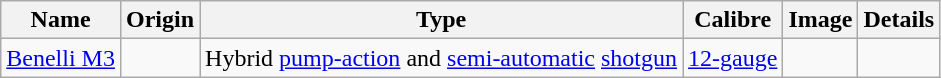<table class="wikitable">
<tr>
<th>Name</th>
<th>Origin</th>
<th>Type</th>
<th>Calibre</th>
<th>Image</th>
<th>Details</th>
</tr>
<tr>
<td><a href='#'>Benelli M3</a></td>
<td></td>
<td>Hybrid <a href='#'>pump-action</a> and <a href='#'>semi-automatic</a> <a href='#'>shotgun</a></td>
<td><a href='#'>12-gauge</a></td>
<td></td>
<td></td>
</tr>
</table>
